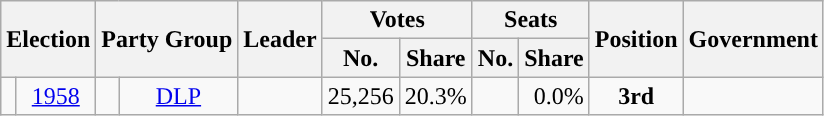<table class="wikitable" style="text-align:center">
<tr>
<th colspan="2" rowspan="2">Election</th>
<th colspan="3" rowspan="2">Party Group</th>
<th rowspan="2">Leader</th>
<th colspan="2">Votes</th>
<th colspan="2">Seats</th>
<th rowspan="2">Position</th>
<th rowspan="2">Government</th>
</tr>
<tr>
<th>No.</th>
<th>Share</th>
<th>No.</th>
<th>Share</th>
</tr>
<tr>
<td></td>
<td><a href='#'>1958</a></td>
<td colspan="2" style="background:"></td>
<td><a href='#'>DLP</a></td>
<td></td>
<td style="text-align:right;">25,256</td>
<td style="text-align:right;">20.3%</td>
<td></td>
<td style="text-align:right;">0.0%</td>
<td><strong>3rd</strong></td>
<td></td>
</tr>
</table>
